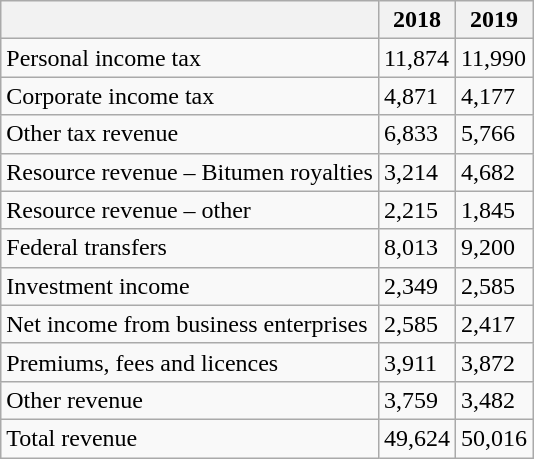<table class="wikitable">
<tr>
<th></th>
<th>2018</th>
<th>2019</th>
</tr>
<tr>
<td>Personal income tax</td>
<td>11,874</td>
<td>11,990</td>
</tr>
<tr>
<td>Corporate income tax</td>
<td>4,871</td>
<td>4,177</td>
</tr>
<tr>
<td>Other tax revenue</td>
<td>6,833</td>
<td>5,766</td>
</tr>
<tr>
<td>Resource revenue – Bitumen royalties</td>
<td>3,214</td>
<td>4,682</td>
</tr>
<tr>
<td>Resource revenue – other</td>
<td>2,215</td>
<td>1,845</td>
</tr>
<tr>
<td>Federal transfers</td>
<td>8,013</td>
<td>9,200</td>
</tr>
<tr>
<td>Investment income</td>
<td>2,349</td>
<td>2,585</td>
</tr>
<tr>
<td>Net income from business enterprises</td>
<td>2,585</td>
<td>2,417</td>
</tr>
<tr>
<td>Premiums, fees and licences</td>
<td>3,911</td>
<td>3,872</td>
</tr>
<tr>
<td>Other revenue</td>
<td>3,759</td>
<td>3,482</td>
</tr>
<tr>
<td>Total revenue</td>
<td>49,624</td>
<td>50,016</td>
</tr>
</table>
